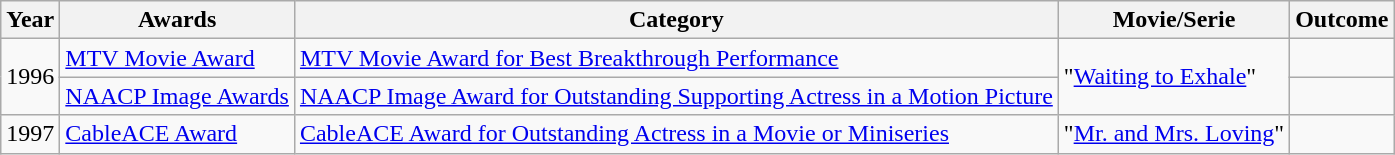<table class="wikitable sortable">
<tr>
<th>Year</th>
<th>Awards</th>
<th>Category</th>
<th>Movie/Serie</th>
<th>Outcome</th>
</tr>
<tr>
<td rowspan=2>1996</td>
<td><a href='#'>MTV Movie Award</a></td>
<td><a href='#'>MTV Movie Award for Best Breakthrough Performance</a></td>
<td rowspan=2>"<a href='#'>Waiting to Exhale</a>"</td>
<td></td>
</tr>
<tr>
<td><a href='#'>NAACP Image Awards</a></td>
<td><a href='#'>NAACP Image Award for Outstanding Supporting Actress in a Motion Picture</a></td>
<td></td>
</tr>
<tr>
<td>1997</td>
<td><a href='#'>CableACE Award</a></td>
<td><a href='#'>CableACE Award for Outstanding Actress in a Movie or Miniseries</a></td>
<td>"<a href='#'>Mr. and Mrs. Loving</a>"</td>
<td></td>
</tr>
</table>
